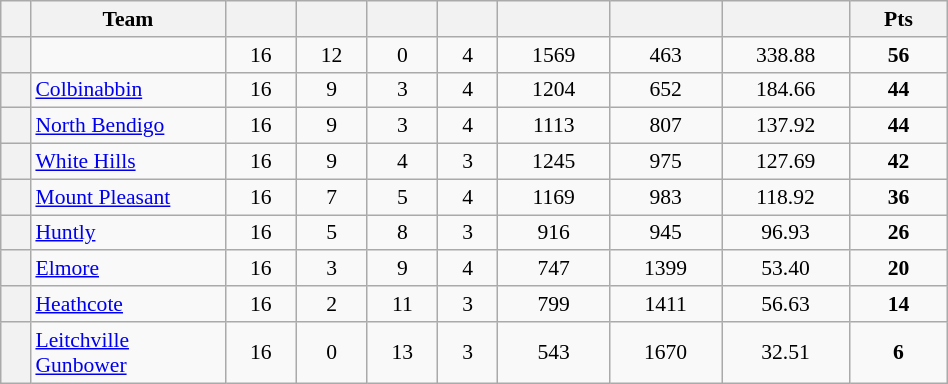<table class="wikitable" width="50%" style="text-align:center; font-size:90%">
<tr>
<th style="width:1%;"></th>
<th style="width:4%;">Team</th>
<th style="width:2%;"></th>
<th style="width:2%;"></th>
<th style="width:2%;"></th>
<th style="width:2%;"></th>
<th style="width:3%;"></th>
<th style="width:3%;"></th>
<th style="width:3%;"></th>
<th style="width:3%;">Pts</th>
</tr>
<tr>
<th scope="row"></th>
<td align="left"></td>
<td>16</td>
<td>12</td>
<td>0</td>
<td>4</td>
<td>1569</td>
<td>463</td>
<td>338.88</td>
<td><strong>56</strong></td>
</tr>
<tr>
<th scope="row"></th>
<td align="left"> <a href='#'>Colbinabbin</a></td>
<td>16</td>
<td>9</td>
<td>3</td>
<td>4</td>
<td>1204</td>
<td>652</td>
<td>184.66</td>
<td><strong>44</strong></td>
</tr>
<tr>
<th scope="row"></th>
<td align="left"> <a href='#'>North Bendigo</a></td>
<td>16</td>
<td>9</td>
<td>3</td>
<td>4</td>
<td>1113</td>
<td>807</td>
<td>137.92</td>
<td><strong>44</strong></td>
</tr>
<tr>
<th scope="row"></th>
<td align="left"> <a href='#'>White Hills</a></td>
<td>16</td>
<td>9</td>
<td>4</td>
<td>3</td>
<td>1245</td>
<td>975</td>
<td>127.69</td>
<td><strong>42</strong></td>
</tr>
<tr>
<th scope="row"></th>
<td align="left"> <a href='#'>Mount Pleasant</a></td>
<td>16</td>
<td>7</td>
<td>5</td>
<td>4</td>
<td>1169</td>
<td>983</td>
<td>118.92</td>
<td><strong>36</strong></td>
</tr>
<tr>
<th scope="row"></th>
<td align="left"><a href='#'>Huntly</a></td>
<td>16</td>
<td>5</td>
<td>8</td>
<td>3</td>
<td>916</td>
<td>945</td>
<td>96.93</td>
<td><strong>26</strong></td>
</tr>
<tr>
<th scope="row"></th>
<td align="left"> <a href='#'>Elmore</a></td>
<td>16</td>
<td>3</td>
<td>9</td>
<td>4</td>
<td>747</td>
<td>1399</td>
<td>53.40</td>
<td><strong>20</strong></td>
</tr>
<tr>
<th scope="row"></th>
<td align="left"><a href='#'>Heathcote</a></td>
<td>16</td>
<td>2</td>
<td>11</td>
<td>3</td>
<td>799</td>
<td>1411</td>
<td>56.63</td>
<td><strong>14</strong></td>
</tr>
<tr>
<th scope="row"></th>
<td align="left"><a href='#'>Leitchville Gunbower</a></td>
<td>16</td>
<td>0</td>
<td>13</td>
<td>3</td>
<td>543</td>
<td>1670</td>
<td>32.51</td>
<td><strong>6</strong></td>
</tr>
</table>
